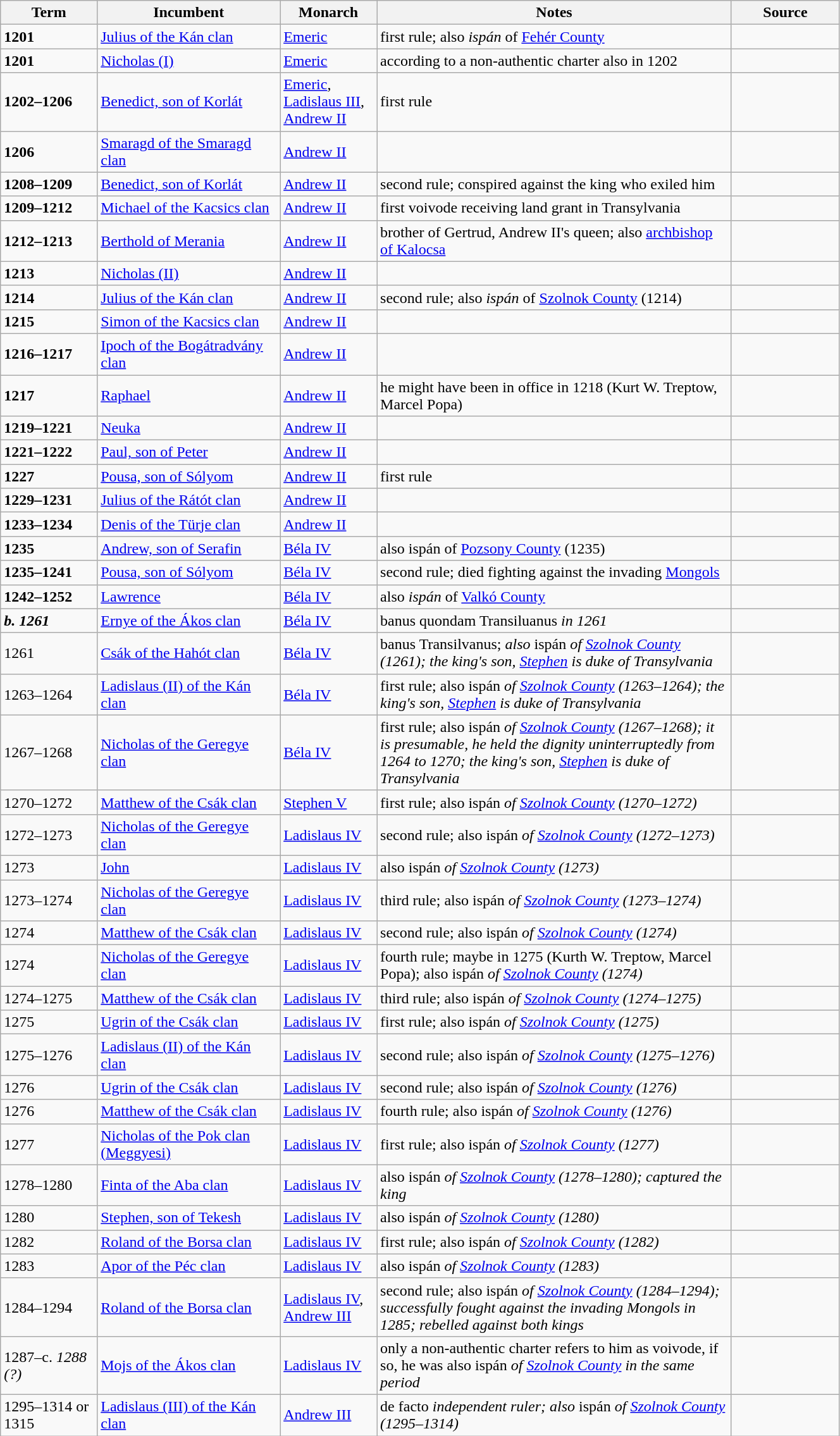<table class="wikitable" style="width: 70%">
<tr>
<th scope="col" width="9%">Term</th>
<th scope="col" width="17%">Incumbent</th>
<th scope="col" width="9%">Monarch</th>
<th scope="col" width="33%">Notes</th>
<th scope="col" width="10%">Source</th>
</tr>
<tr>
<td><strong>1201</strong></td>
<td><a href='#'>Julius of the Kán clan</a></td>
<td><a href='#'>Emeric</a></td>
<td>first rule; also <em>ispán</em> of <a href='#'>Fehér County</a></td>
<td></td>
</tr>
<tr>
<td><strong>1201</strong></td>
<td><a href='#'>Nicholas (I)</a></td>
<td><a href='#'>Emeric</a></td>
<td>according to a non-authentic charter also in 1202</td>
<td></td>
</tr>
<tr>
<td><strong>1202–1206</strong></td>
<td><a href='#'>Benedict, son of Korlát</a></td>
<td><a href='#'>Emeric</a>, <a href='#'>Ladislaus III</a>, <a href='#'>Andrew II</a></td>
<td>first rule</td>
<td></td>
</tr>
<tr>
<td><strong>1206</strong></td>
<td><a href='#'>Smaragd of the Smaragd clan</a></td>
<td><a href='#'>Andrew II</a></td>
<td></td>
<td></td>
</tr>
<tr>
<td><strong>1208–1209</strong></td>
<td><a href='#'>Benedict, son of Korlát</a></td>
<td><a href='#'>Andrew II</a></td>
<td>second rule; conspired against the king who exiled him</td>
<td></td>
</tr>
<tr>
<td><strong>1209–1212</strong></td>
<td><a href='#'>Michael of the Kacsics clan</a></td>
<td><a href='#'>Andrew II</a></td>
<td>first voivode receiving land grant in Transylvania</td>
<td></td>
</tr>
<tr>
<td><strong>1212–1213</strong></td>
<td><a href='#'>Berthold of Merania</a></td>
<td><a href='#'>Andrew II</a></td>
<td>brother of Gertrud, Andrew II's queen; also <a href='#'>archbishop of Kalocsa</a></td>
<td></td>
</tr>
<tr>
<td><strong>1213</strong></td>
<td><a href='#'>Nicholas (II)</a></td>
<td><a href='#'>Andrew II</a></td>
<td></td>
<td></td>
</tr>
<tr>
<td><strong>1214</strong></td>
<td><a href='#'>Julius of the Kán clan</a></td>
<td><a href='#'>Andrew II</a></td>
<td>second rule; also <em>ispán</em> of <a href='#'>Szolnok County</a> (1214)</td>
<td></td>
</tr>
<tr>
<td><strong>1215</strong></td>
<td><a href='#'>Simon of the Kacsics clan</a></td>
<td><a href='#'>Andrew II</a></td>
<td></td>
<td></td>
</tr>
<tr>
<td><strong>1216–1217</strong></td>
<td><a href='#'>Ipoch of the Bogátradvány clan</a></td>
<td><a href='#'>Andrew II</a></td>
<td></td>
<td></td>
</tr>
<tr>
<td><strong>1217</strong></td>
<td><a href='#'>Raphael</a></td>
<td><a href='#'>Andrew II</a></td>
<td>he might have been in office in 1218 (Kurt W. Treptow, Marcel Popa)</td>
<td></td>
</tr>
<tr>
<td><strong>1219–1221</strong></td>
<td><a href='#'>Neuka</a></td>
<td><a href='#'>Andrew II</a></td>
<td></td>
<td></td>
</tr>
<tr>
<td><strong>1221–1222</strong></td>
<td><a href='#'>Paul, son of Peter</a></td>
<td><a href='#'>Andrew II</a></td>
<td></td>
<td></td>
</tr>
<tr>
<td><strong>1227</strong></td>
<td><a href='#'>Pousa, son of Sólyom</a></td>
<td><a href='#'>Andrew II</a></td>
<td>first rule</td>
<td></td>
</tr>
<tr>
<td><strong>1229–1231</strong></td>
<td><a href='#'>Julius of the Rátót clan</a></td>
<td><a href='#'>Andrew II</a></td>
<td></td>
<td></td>
</tr>
<tr>
<td><strong>1233–1234</strong></td>
<td><a href='#'>Denis of the Türje clan</a></td>
<td><a href='#'>Andrew II</a></td>
<td></td>
<td></td>
</tr>
<tr>
<td><strong>1235</strong></td>
<td><a href='#'>Andrew, son of Serafin</a></td>
<td><a href='#'>Béla IV</a></td>
<td>also ispán of <a href='#'>Pozsony County</a> (1235)</td>
<td></td>
</tr>
<tr>
<td><strong>1235–1241</strong></td>
<td><a href='#'>Pousa, son of Sólyom</a></td>
<td><a href='#'>Béla IV</a></td>
<td>second rule; died fighting against the invading <a href='#'>Mongols</a></td>
<td></td>
</tr>
<tr>
<td><strong>1242–1252</strong></td>
<td><a href='#'>Lawrence</a></td>
<td><a href='#'>Béla IV</a></td>
<td>also <em>ispán</em> of <a href='#'>Valkó County</a></td>
<td></td>
</tr>
<tr>
<td><strong><em>b.<em> 1261<strong></td>
<td><a href='#'>Ernye of the Ákos clan</a></td>
<td><a href='#'>Béla IV</a></td>
<td></em>banus quondam Transiluanus<em> in 1261</td>
<td></td>
</tr>
<tr>
<td></strong>1261<strong></td>
<td><a href='#'>Csák of the Hahót clan</a></td>
<td><a href='#'>Béla IV</a></td>
<td></em>banus Transilvanus;<em> also </em>ispán<em> of <a href='#'>Szolnok County</a> (1261); the king's son, <a href='#'>Stephen</a> is duke of Transylvania</td>
<td></td>
</tr>
<tr>
<td></strong>1263–1264<strong></td>
<td><a href='#'>Ladislaus (II) of the Kán clan</a></td>
<td><a href='#'>Béla IV</a></td>
<td>first rule; also </em>ispán<em> of <a href='#'>Szolnok County</a> (1263–1264); the king's son, <a href='#'>Stephen</a> is duke of Transylvania</td>
<td></td>
</tr>
<tr>
<td></strong>1267–1268<strong></td>
<td><a href='#'>Nicholas of the Geregye clan</a></td>
<td><a href='#'>Béla IV</a></td>
<td>first rule; also </em>ispán<em> of <a href='#'>Szolnok County</a> (1267–1268); it is presumable, he held the dignity uninterruptedly from 1264 to 1270; the king's son, <a href='#'>Stephen</a> is duke of Transylvania</td>
<td></td>
</tr>
<tr>
<td></strong>1270–1272<strong></td>
<td><a href='#'>Matthew of the Csák clan</a></td>
<td><a href='#'>Stephen V</a></td>
<td>first rule; also </em>ispán<em> of <a href='#'>Szolnok County</a> (1270–1272)</td>
<td></td>
</tr>
<tr>
<td></strong>1272–1273<strong></td>
<td><a href='#'>Nicholas of the Geregye clan</a></td>
<td><a href='#'>Ladislaus IV</a></td>
<td>second rule; also </em>ispán<em> of <a href='#'>Szolnok County</a> (1272–1273)</td>
<td></td>
</tr>
<tr>
<td></strong>1273<strong></td>
<td><a href='#'>John</a></td>
<td><a href='#'>Ladislaus IV</a></td>
<td>also </em>ispán<em> of <a href='#'>Szolnok County</a> (1273)</td>
<td></td>
</tr>
<tr>
<td></strong>1273–1274<strong></td>
<td><a href='#'>Nicholas of the Geregye clan</a></td>
<td><a href='#'>Ladislaus IV</a></td>
<td>third rule; also </em>ispán<em> of <a href='#'>Szolnok County</a> (1273–1274)</td>
<td></td>
</tr>
<tr>
<td></strong>1274<strong></td>
<td><a href='#'>Matthew of the Csák clan</a></td>
<td><a href='#'>Ladislaus IV</a></td>
<td>second rule; also </em>ispán<em> of <a href='#'>Szolnok County</a> (1274)</td>
<td></td>
</tr>
<tr>
<td></strong>1274<strong></td>
<td><a href='#'>Nicholas of the Geregye clan</a></td>
<td><a href='#'>Ladislaus IV</a></td>
<td>fourth rule; maybe in 1275 (Kurth W. Treptow, Marcel Popa); also </em>ispán<em> of <a href='#'>Szolnok County</a> (1274)</td>
<td></td>
</tr>
<tr>
<td></strong>1274–1275<strong></td>
<td><a href='#'>Matthew of the Csák clan</a></td>
<td><a href='#'>Ladislaus IV</a></td>
<td>third rule; also </em>ispán<em> of <a href='#'>Szolnok County</a> (1274–1275)</td>
<td></td>
</tr>
<tr>
<td></strong>1275<strong></td>
<td><a href='#'>Ugrin of the Csák clan</a></td>
<td><a href='#'>Ladislaus IV</a></td>
<td>first rule; also </em>ispán<em> of <a href='#'>Szolnok County</a> (1275)</td>
<td></td>
</tr>
<tr>
<td></strong>1275–1276<strong></td>
<td><a href='#'>Ladislaus (II) of the Kán clan</a></td>
<td><a href='#'>Ladislaus IV</a></td>
<td>second rule; also </em>ispán<em> of <a href='#'>Szolnok County</a> (1275–1276)</td>
<td></td>
</tr>
<tr>
<td></strong>1276<strong></td>
<td><a href='#'>Ugrin of the Csák clan</a></td>
<td><a href='#'>Ladislaus IV</a></td>
<td>second rule; also </em>ispán<em> of <a href='#'>Szolnok County</a> (1276)</td>
<td></td>
</tr>
<tr>
<td></strong>1276<strong></td>
<td><a href='#'>Matthew of the Csák clan</a></td>
<td><a href='#'>Ladislaus IV</a></td>
<td>fourth rule; also </em>ispán<em> of <a href='#'>Szolnok County</a> (1276)</td>
<td></td>
</tr>
<tr>
<td></strong>1277<strong></td>
<td><a href='#'>Nicholas of the Pok clan (Meggyesi)</a></td>
<td><a href='#'>Ladislaus IV</a></td>
<td>first rule; also </em>ispán<em> of <a href='#'>Szolnok County</a> (1277)</td>
<td></td>
</tr>
<tr>
<td></strong>1278–1280<strong></td>
<td><a href='#'>Finta of the Aba clan</a></td>
<td><a href='#'>Ladislaus IV</a></td>
<td>also </em>ispán<em> of <a href='#'>Szolnok County</a> (1278–1280); captured the king</td>
<td></td>
</tr>
<tr>
<td></strong>1280<strong></td>
<td><a href='#'>Stephen, son of Tekesh</a></td>
<td><a href='#'>Ladislaus IV</a></td>
<td>also </em>ispán<em> of <a href='#'>Szolnok County</a> (1280)</td>
<td></td>
</tr>
<tr>
<td></strong>1282<strong></td>
<td><a href='#'>Roland of the Borsa clan</a></td>
<td><a href='#'>Ladislaus IV</a></td>
<td>first rule; also </em>ispán<em> of <a href='#'>Szolnok County</a> (1282)</td>
<td></td>
</tr>
<tr>
<td></strong>1283<strong></td>
<td><a href='#'>Apor of the Péc clan</a></td>
<td><a href='#'>Ladislaus IV</a></td>
<td>also </em>ispán<em> of <a href='#'>Szolnok County</a> (1283)</td>
<td></td>
</tr>
<tr>
<td></strong>1284–1294<strong></td>
<td><a href='#'>Roland of the Borsa clan</a></td>
<td><a href='#'>Ladislaus IV</a>, <a href='#'>Andrew III</a></td>
<td>second rule; also </em>ispán<em> of <a href='#'>Szolnok County</a> (1284–1294); successfully fought against the invading Mongols in 1285; rebelled against both kings</td>
<td></td>
</tr>
<tr>
<td></strong>1287–</em>c.<em> 1288 (?)<strong></td>
<td><a href='#'>Mojs of the Ákos clan</a></td>
<td><a href='#'>Ladislaus IV</a></td>
<td>only a non-authentic charter refers to him as voivode, if so, he was also </em>ispán<em> of <a href='#'>Szolnok County</a> in the same period</td>
<td></td>
</tr>
<tr>
<td></strong>1295–1314 or 1315<strong></td>
<td><a href='#'>Ladislaus (III) of the Kán clan</a></td>
<td><a href='#'>Andrew III</a></td>
<td></em>de facto<em> independent ruler; also </em>ispán<em> of <a href='#'>Szolnok County</a> (1295–1314)</td>
<td></td>
</tr>
</table>
